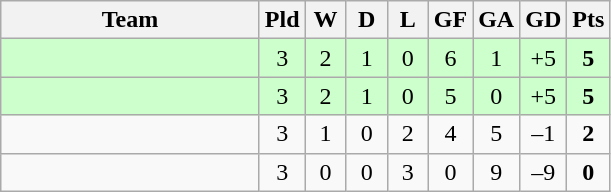<table class="wikitable" style="text-align:center;">
<tr>
<th width=165>Team</th>
<th width=20>Pld</th>
<th width=20>W</th>
<th width=20>D</th>
<th width=20>L</th>
<th width=20>GF</th>
<th width=20>GA</th>
<th width=20>GD</th>
<th width=20>Pts</th>
</tr>
<tr bgcolor="#ccffcc">
<td align="left"></td>
<td>3</td>
<td>2</td>
<td>1</td>
<td>0</td>
<td>6</td>
<td>1</td>
<td>+5</td>
<td><strong>5</strong></td>
</tr>
<tr bgcolor="#ccffcc">
<td align="left"></td>
<td>3</td>
<td>2</td>
<td>1</td>
<td>0</td>
<td>5</td>
<td>0</td>
<td>+5</td>
<td><strong>5</strong></td>
</tr>
<tr>
<td align="left"></td>
<td>3</td>
<td>1</td>
<td>0</td>
<td>2</td>
<td>4</td>
<td>5</td>
<td>–1</td>
<td><strong>2</strong></td>
</tr>
<tr>
<td align="left"></td>
<td>3</td>
<td>0</td>
<td>0</td>
<td>3</td>
<td>0</td>
<td>9</td>
<td>–9</td>
<td><strong>0</strong></td>
</tr>
</table>
